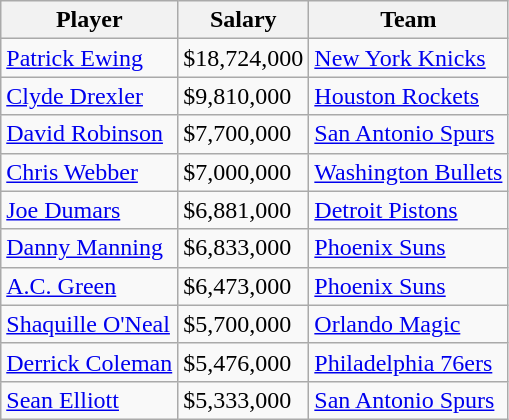<table class="wikitable">
<tr>
<th>Player</th>
<th>Salary</th>
<th>Team</th>
</tr>
<tr>
<td><a href='#'>Patrick Ewing</a></td>
<td>$18,724,000</td>
<td><a href='#'>New York Knicks</a></td>
</tr>
<tr>
<td><a href='#'>Clyde Drexler</a></td>
<td>$9,810,000</td>
<td><a href='#'>Houston Rockets</a></td>
</tr>
<tr>
<td><a href='#'>David Robinson</a></td>
<td>$7,700,000</td>
<td><a href='#'>San Antonio Spurs</a></td>
</tr>
<tr>
<td><a href='#'>Chris Webber</a></td>
<td>$7,000,000</td>
<td><a href='#'>Washington Bullets</a></td>
</tr>
<tr>
<td><a href='#'>Joe Dumars</a></td>
<td>$6,881,000</td>
<td><a href='#'>Detroit Pistons</a></td>
</tr>
<tr>
<td><a href='#'>Danny Manning</a></td>
<td>$6,833,000</td>
<td><a href='#'>Phoenix Suns</a></td>
</tr>
<tr>
<td><a href='#'>A.C. Green</a></td>
<td>$6,473,000</td>
<td><a href='#'>Phoenix Suns</a></td>
</tr>
<tr>
<td><a href='#'>Shaquille O'Neal</a></td>
<td>$5,700,000</td>
<td><a href='#'>Orlando Magic</a></td>
</tr>
<tr>
<td><a href='#'>Derrick Coleman</a></td>
<td>$5,476,000</td>
<td><a href='#'>Philadelphia 76ers</a></td>
</tr>
<tr>
<td><a href='#'>Sean Elliott</a></td>
<td>$5,333,000</td>
<td><a href='#'>San Antonio Spurs</a></td>
</tr>
</table>
